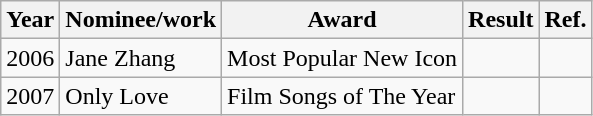<table class="wikitable">
<tr>
<th>Year</th>
<th>Nominee/work</th>
<th>Award</th>
<th><strong>Result</strong></th>
<th>Ref.</th>
</tr>
<tr>
<td>2006</td>
<td>Jane Zhang</td>
<td>Most Popular New Icon</td>
<td></td>
<td></td>
</tr>
<tr>
<td>2007</td>
<td>Only Love</td>
<td>Film Songs of The Year</td>
<td></td>
<td></td>
</tr>
</table>
